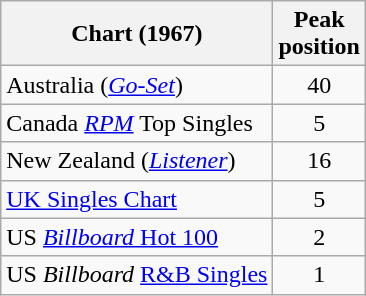<table class="wikitable sortable">
<tr>
<th align="left">Chart (1967)</th>
<th align="left">Peak<br>position</th>
</tr>
<tr>
<td>Australia (<em><a href='#'>Go-Set</a></em>) </td>
<td style="text-align:center;">40</td>
</tr>
<tr>
<td>Canada <em><a href='#'>RPM</a></em> Top Singles</td>
<td style="text-align:center;">5</td>
</tr>
<tr>
<td>New Zealand (<em><a href='#'>Listener</a></em>)</td>
<td style="text-align:center;">16</td>
</tr>
<tr>
<td><a href='#'>UK Singles Chart</a></td>
<td style="text-align:center;">5</td>
</tr>
<tr>
<td>US <a href='#'><em>Billboard</em> Hot 100</a></td>
<td style="text-align:center;">2</td>
</tr>
<tr>
<td>US <em>Billboard</em> <a href='#'>R&B Singles</a></td>
<td style="text-align:center;">1</td>
</tr>
</table>
